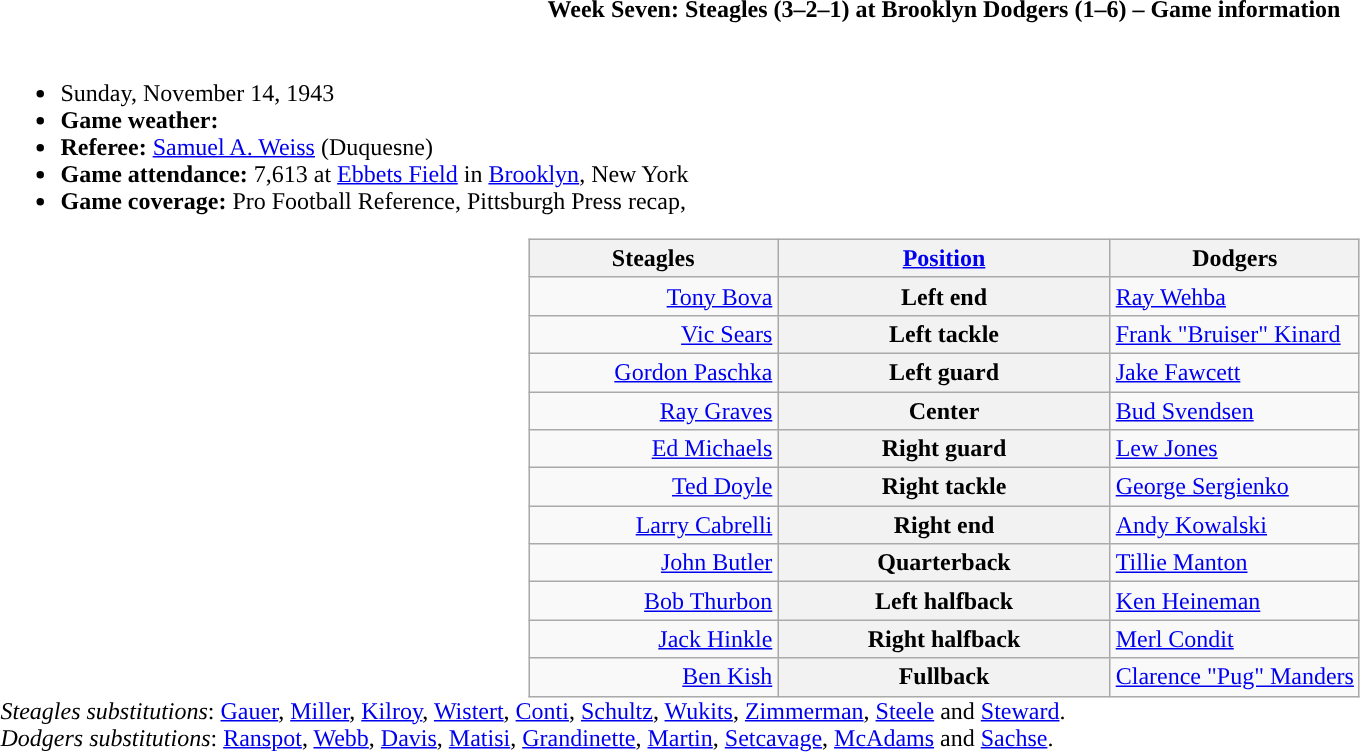<table class="toccolours collapsible collapsed"  style="width:100%; margin:auto;">
<tr>
<th>Week Seven: Steagles (3–2–1) at Brooklyn Dodgers (1–6) – Game information</th>
</tr>
<tr>
<td><br><ul><li>Sunday, November 14, 1943</li><li><strong>Game weather:</strong></li><li><strong>Referee:</strong> <a href='#'>Samuel A. Weiss</a> (Duquesne)</li><li><strong>Game attendance:</strong> 7,613 at <a href='#'>Ebbets Field</a> in <a href='#'>Brooklyn</a>, New York</li><li><strong>Game coverage:</strong> Pro Football Reference, Pittsburgh Press recap, </li></ul><table class="wikitable" style="margin: auto">
<tr>
<th style="width:30%;">Steagles</th>
<th style="width:40%;"><a href='#'>Position</a></th>
<th style="width:30%;">Dodgers</th>
</tr>
<tr>
<td style="text-align:right;"><a href='#'>Tony Bova</a></td>
<th>Left end</th>
<td><a href='#'>Ray Wehba</a></td>
</tr>
<tr>
<td style="text-align:right;"><a href='#'>Vic Sears</a></td>
<th>Left tackle</th>
<td><a href='#'>Frank "Bruiser" Kinard</a></td>
</tr>
<tr>
<td style="text-align:right;"><a href='#'>Gordon Paschka</a></td>
<th>Left guard</th>
<td><a href='#'>Jake Fawcett</a></td>
</tr>
<tr>
<td style="text-align:right;"><a href='#'>Ray Graves</a></td>
<th>Center</th>
<td><a href='#'>Bud Svendsen</a></td>
</tr>
<tr>
<td style="text-align:right;"><a href='#'>Ed Michaels</a></td>
<th>Right guard</th>
<td><a href='#'>Lew Jones</a></td>
</tr>
<tr>
<td style="text-align:right;"><a href='#'>Ted Doyle</a></td>
<th>Right tackle</th>
<td><a href='#'>George Sergienko</a></td>
</tr>
<tr>
<td style="text-align:right;"><a href='#'>Larry Cabrelli</a></td>
<th>Right end</th>
<td><a href='#'>Andy Kowalski</a></td>
</tr>
<tr>
<td style="text-align:right;"><a href='#'>John Butler</a></td>
<th>Quarterback</th>
<td><a href='#'>Tillie Manton</a></td>
</tr>
<tr>
<td style="text-align:right;"><a href='#'>Bob Thurbon</a></td>
<th>Left halfback</th>
<td><a href='#'>Ken Heineman</a></td>
</tr>
<tr>
<td style="text-align:right;"><a href='#'>Jack Hinkle</a></td>
<th>Right halfback</th>
<td><a href='#'>Merl Condit</a></td>
</tr>
<tr>
<td style="text-align:right;"><a href='#'>Ben Kish</a></td>
<th>Fullback</th>
<td><a href='#'>Clarence "Pug" Manders</a></td>
</tr>
</table>
<em>Steagles substitutions</em>: <a href='#'>Gauer</a>, <a href='#'>Miller</a>, <a href='#'>Kilroy</a>, <a href='#'>Wistert</a>, <a href='#'>Conti</a>, <a href='#'>Schultz</a>, <a href='#'>Wukits</a>, <a href='#'>Zimmerman</a>, <a href='#'>Steele</a> and <a href='#'>Steward</a>.<br>
<em>Dodgers substitutions</em>: <a href='#'>Ranspot</a>, <a href='#'>Webb</a>, <a href='#'>Davis</a>, <a href='#'>Matisi</a>, <a href='#'>Grandinette</a>, <a href='#'>Martin</a>, <a href='#'>Setcavage</a>, <a href='#'>McAdams</a> and <a href='#'>Sachse</a>.</td>
</tr>
</table>
